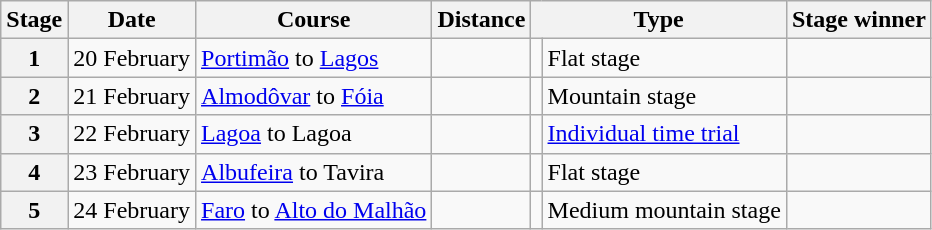<table class="wikitable">
<tr>
<th scope="col">Stage</th>
<th scope="col">Date</th>
<th scope="col">Course</th>
<th scope="col">Distance</th>
<th scope="col" colspan="2">Type</th>
<th scope="col">Stage winner</th>
</tr>
<tr>
<th scope="row" style="text-align:center;">1</th>
<td style="text-align:center;">20 February</td>
<td><a href='#'>Portimão</a> to <a href='#'>Lagos</a></td>
<td style="text-align:center;"></td>
<td></td>
<td>Flat stage</td>
<td></td>
</tr>
<tr>
<th scope="row" style="text-align:center;">2</th>
<td style="text-align:center;">21 February</td>
<td><a href='#'>Almodôvar</a> to <a href='#'>Fóia</a></td>
<td style="text-align:center;"></td>
<td></td>
<td>Mountain stage</td>
<td></td>
</tr>
<tr>
<th scope="row" style="text-align:center;">3</th>
<td style="text-align:center;">22 February</td>
<td><a href='#'>Lagoa</a> to Lagoa</td>
<td style="text-align:center;"></td>
<td></td>
<td><a href='#'>Individual time trial</a></td>
<td></td>
</tr>
<tr>
<th scope="row" style="text-align:center;">4</th>
<td style="text-align:center;">23 February</td>
<td><a href='#'>Albufeira</a> to Tavira</td>
<td style="text-align:center;"></td>
<td></td>
<td>Flat stage</td>
<td></td>
</tr>
<tr>
<th scope="row" style="text-align:center;">5</th>
<td style="text-align:center;">24 February</td>
<td><a href='#'>Faro</a> to <a href='#'>Alto do Malhão</a></td>
<td style="text-align:center;"></td>
<td></td>
<td>Medium mountain stage</td>
<td></td>
</tr>
</table>
